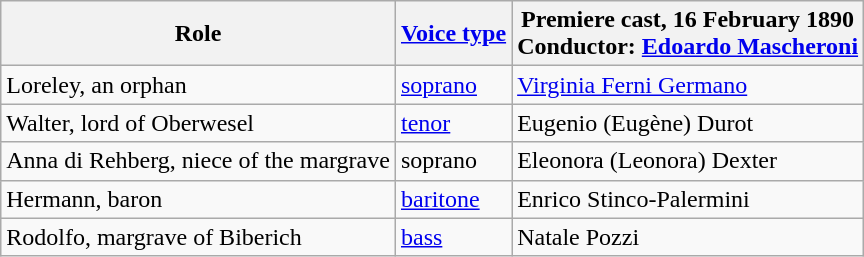<table class="wikitable">
<tr>
<th>Role</th>
<th><a href='#'>Voice type</a></th>
<th>Premiere cast, 16 February 1890<br>Conductor: <a href='#'>Edoardo Mascheroni</a></th>
</tr>
<tr>
<td>Loreley, an orphan</td>
<td><a href='#'>soprano</a></td>
<td><a href='#'>Virginia Ferni Germano</a></td>
</tr>
<tr>
<td>Walter, lord of Oberwesel</td>
<td><a href='#'>tenor</a></td>
<td>Eugenio (Eugène) Durot</td>
</tr>
<tr>
<td>Anna di Rehberg, niece of the margrave</td>
<td>soprano</td>
<td>Eleonora (Leonora) Dexter</td>
</tr>
<tr>
<td>Hermann, baron</td>
<td><a href='#'>baritone</a></td>
<td>Enrico Stinco-Palermini</td>
</tr>
<tr>
<td>Rodolfo, margrave of Biberich</td>
<td><a href='#'>bass</a></td>
<td>Natale Pozzi</td>
</tr>
</table>
